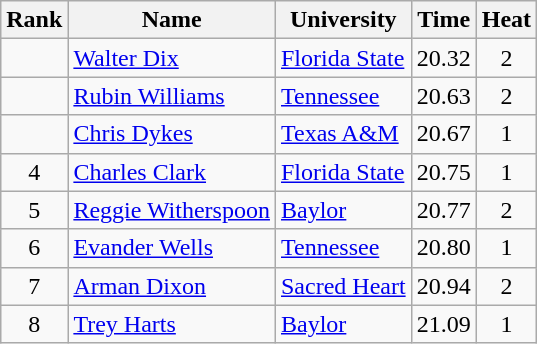<table class="wikitable sortable" style="text-align:center">
<tr>
<th>Rank</th>
<th>Name</th>
<th>University</th>
<th>Time</th>
<th>Heat</th>
</tr>
<tr>
<td></td>
<td align=left><a href='#'>Walter Dix</a></td>
<td align=left><a href='#'>Florida State</a></td>
<td>20.32</td>
<td>2</td>
</tr>
<tr>
<td></td>
<td align=left><a href='#'>Rubin Williams</a></td>
<td align=left><a href='#'>Tennessee</a></td>
<td>20.63</td>
<td>2</td>
</tr>
<tr>
<td></td>
<td align=left><a href='#'>Chris Dykes</a></td>
<td align="left"><a href='#'>Texas A&M</a></td>
<td>20.67</td>
<td>1</td>
</tr>
<tr>
<td>4</td>
<td align=left><a href='#'>Charles Clark</a></td>
<td align=left><a href='#'>Florida State</a></td>
<td>20.75</td>
<td>1</td>
</tr>
<tr>
<td>5</td>
<td align=left><a href='#'>Reggie Witherspoon</a></td>
<td align=left><a href='#'>Baylor</a></td>
<td>20.77</td>
<td>2</td>
</tr>
<tr>
<td>6</td>
<td align=left><a href='#'>Evander Wells</a></td>
<td align="left"><a href='#'>Tennessee</a></td>
<td>20.80</td>
<td>1</td>
</tr>
<tr>
<td>7</td>
<td align=left><a href='#'>Arman Dixon</a></td>
<td align="left"><a href='#'>Sacred Heart</a></td>
<td>20.94</td>
<td>2</td>
</tr>
<tr>
<td>8</td>
<td align=left><a href='#'>Trey Harts</a></td>
<td align="left"><a href='#'>Baylor</a></td>
<td>21.09</td>
<td>1</td>
</tr>
</table>
